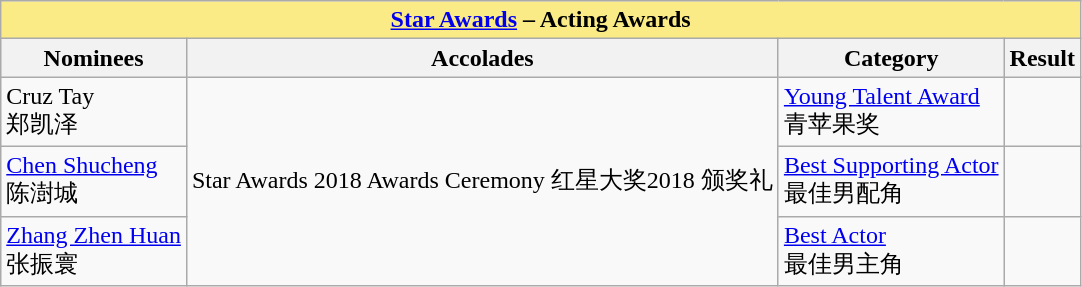<table class="wikitable sortable">
<tr>
<th colspan="4" - style="background:#FAEB86;" align="center"><a href='#'>Star Awards</a> – Acting Awards</th>
</tr>
<tr>
<th>Nominees</th>
<th>Accolades</th>
<th>Category</th>
<th>Result</th>
</tr>
<tr>
<td>Cruz Tay <br> 郑凯泽</td>
<td rowspan="13">Star Awards 2018 Awards Ceremony 红星大奖2018 颁奖礼</td>
<td><a href='#'>Young Talent Award</a>  <br> 青苹果奖</td>
<td></td>
</tr>
<tr>
<td><a href='#'>Chen Shucheng</a> <br> 陈澍城</td>
<td><a href='#'>Best Supporting Actor</a> <br> 最佳男配角</td>
<td></td>
</tr>
<tr>
<td><a href='#'>Zhang Zhen Huan</a> <br> 张振寰</td>
<td><a href='#'>Best Actor</a> <br> 最佳男主角</td>
<td></td>
</tr>
</table>
